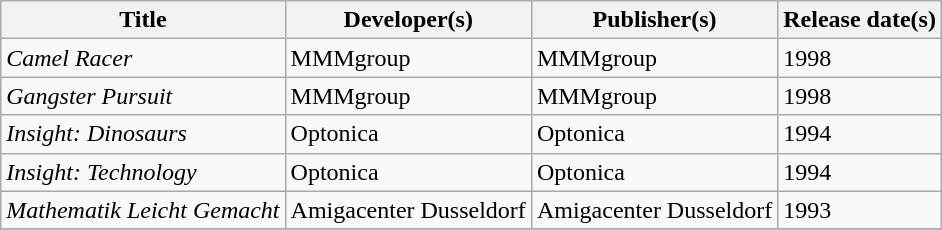<table class="wikitable sortable" id="softwarelist" width="auto">
<tr>
<th rowspan="1">Title</th>
<th rowspan="1">Developer(s)</th>
<th rowspan="1">Publisher(s)</th>
<th rowspan="1">Release date(s)</th>
</tr>
<tr>
<td><em>Camel Racer</em></td>
<td>MMMgroup</td>
<td>MMMgroup</td>
<td>1998</td>
</tr>
<tr>
<td><em>Gangster Pursuit</em></td>
<td>MMMgroup</td>
<td>MMMgroup</td>
<td>1998</td>
</tr>
<tr>
<td><em>Insight: Dinosaurs</em></td>
<td>Optonica</td>
<td>Optonica</td>
<td>1994</td>
</tr>
<tr>
<td><em>Insight: Technology</em></td>
<td>Optonica</td>
<td>Optonica</td>
<td>1994</td>
</tr>
<tr>
<td><em>Mathematik Leicht Gemacht</em></td>
<td>Amigacenter Dusseldorf</td>
<td>Amigacenter Dusseldorf</td>
<td>1993</td>
</tr>
<tr>
</tr>
</table>
